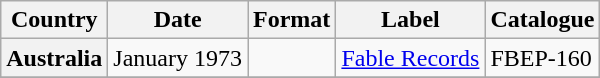<table class="wikitable plainrowheaders">
<tr>
<th scope="col">Country</th>
<th scope="col">Date</th>
<th scope="col">Format</th>
<th scope="col">Label</th>
<th scope="col">Catalogue</th>
</tr>
<tr>
<th scope="row">Australia</th>
<td>January 1973</td>
<td></td>
<td><a href='#'>Fable Records</a></td>
<td>FBEP-160</td>
</tr>
<tr>
</tr>
</table>
